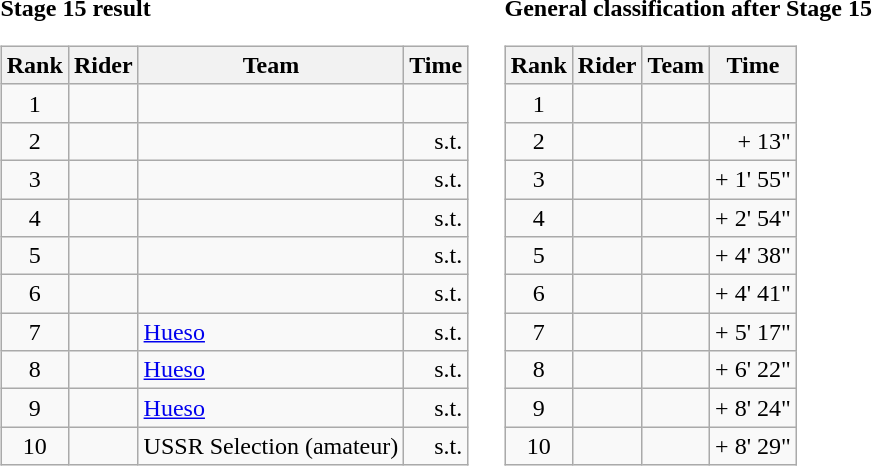<table>
<tr>
<td><strong>Stage 15 result</strong><br><table class="wikitable">
<tr>
<th scope="col">Rank</th>
<th scope="col">Rider</th>
<th scope="col">Team</th>
<th scope="col">Time</th>
</tr>
<tr>
<td style="text-align:center;">1</td>
<td></td>
<td></td>
<td style="text-align:right;"></td>
</tr>
<tr>
<td style="text-align:center;">2</td>
<td></td>
<td></td>
<td style="text-align:right;">s.t.</td>
</tr>
<tr>
<td style="text-align:center;">3</td>
<td></td>
<td></td>
<td style="text-align:right;">s.t.</td>
</tr>
<tr>
<td style="text-align:center;">4</td>
<td></td>
<td></td>
<td style="text-align:right;">s.t.</td>
</tr>
<tr>
<td style="text-align:center;">5</td>
<td></td>
<td></td>
<td style="text-align:right;">s.t.</td>
</tr>
<tr>
<td style="text-align:center;">6</td>
<td></td>
<td></td>
<td style="text-align:right;">s.t.</td>
</tr>
<tr>
<td style="text-align:center;">7</td>
<td></td>
<td><a href='#'>Hueso</a></td>
<td style="text-align:right;">s.t.</td>
</tr>
<tr>
<td style="text-align:center;">8</td>
<td></td>
<td><a href='#'>Hueso</a></td>
<td style="text-align:right;">s.t.</td>
</tr>
<tr>
<td style="text-align:center;">9</td>
<td></td>
<td><a href='#'>Hueso</a></td>
<td style="text-align:right;">s.t.</td>
</tr>
<tr>
<td style="text-align:center;">10</td>
<td></td>
<td>USSR Selection (amateur)</td>
<td style="text-align:right;">s.t.</td>
</tr>
</table>
</td>
<td></td>
<td><strong>General classification after Stage 15</strong><br><table class="wikitable">
<tr>
<th scope="col">Rank</th>
<th scope="col">Rider</th>
<th scope="col">Team</th>
<th scope="col">Time</th>
</tr>
<tr>
<td style="text-align:center;">1</td>
<td></td>
<td></td>
<td style="text-align:right;"></td>
</tr>
<tr>
<td style="text-align:center;">2</td>
<td></td>
<td></td>
<td style="text-align:right;">+ 13"</td>
</tr>
<tr>
<td style="text-align:center;">3</td>
<td></td>
<td></td>
<td style="text-align:right;">+ 1' 55"</td>
</tr>
<tr>
<td style="text-align:center;">4</td>
<td></td>
<td></td>
<td style="text-align:right;">+ 2' 54"</td>
</tr>
<tr>
<td style="text-align:center;">5</td>
<td></td>
<td></td>
<td style="text-align:right;">+ 4' 38"</td>
</tr>
<tr>
<td style="text-align:center;">6</td>
<td></td>
<td></td>
<td style="text-align:right;">+ 4' 41"</td>
</tr>
<tr>
<td style="text-align:center;">7</td>
<td></td>
<td></td>
<td style="text-align:right;">+ 5' 17"</td>
</tr>
<tr>
<td style="text-align:center;">8</td>
<td></td>
<td></td>
<td style="text-align:right;">+ 6' 22"</td>
</tr>
<tr>
<td style="text-align:center;">9</td>
<td></td>
<td></td>
<td style="text-align:right;">+ 8' 24"</td>
</tr>
<tr>
<td style="text-align:center;">10</td>
<td></td>
<td></td>
<td style="text-align:right;">+ 8' 29"</td>
</tr>
</table>
</td>
</tr>
</table>
